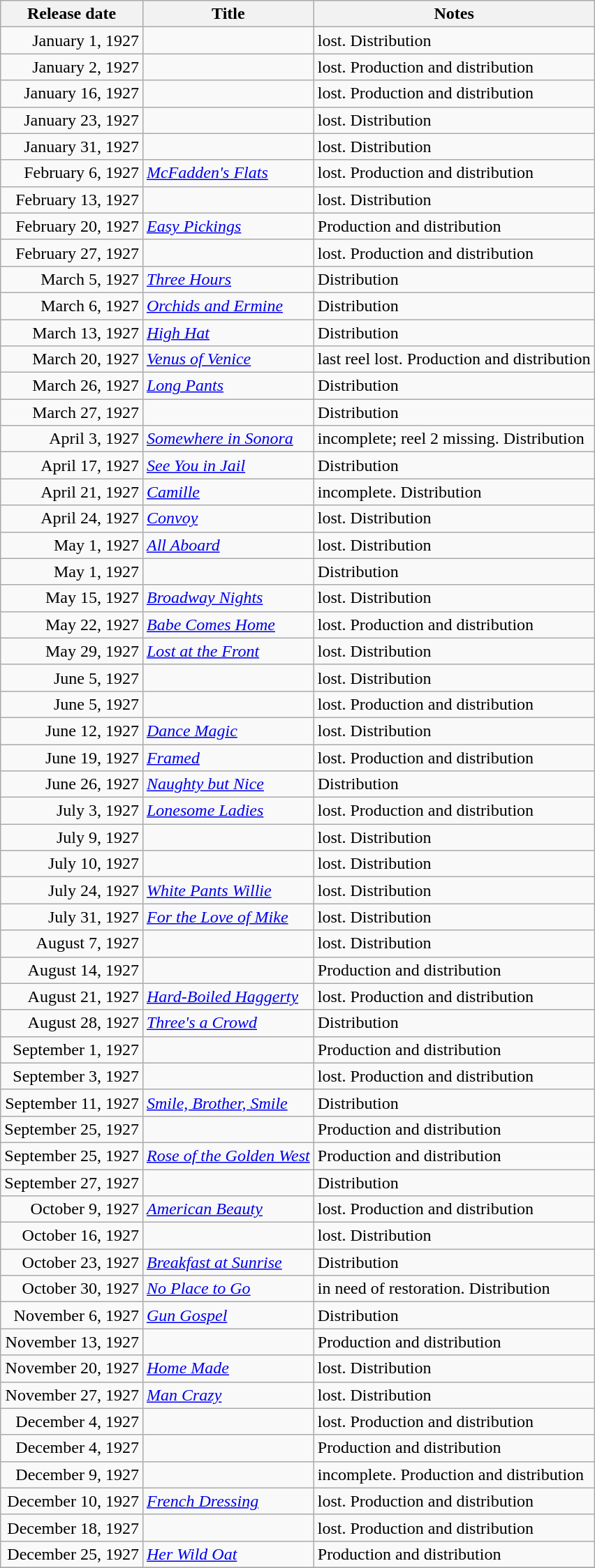<table class="wikitable sortable">
<tr>
<th>Release date</th>
<th>Title</th>
<th>Notes</th>
</tr>
<tr>
<td align="right">January 1, 1927</td>
<td><em></em></td>
<td>lost. Distribution</td>
</tr>
<tr>
<td align="right">January 2, 1927</td>
<td><em></em></td>
<td>lost. Production and distribution</td>
</tr>
<tr>
<td align="right">January 16, 1927</td>
<td><em></em></td>
<td>lost. Production and distribution</td>
</tr>
<tr>
<td align="right">January 23, 1927</td>
<td><em></em></td>
<td>lost. Distribution</td>
</tr>
<tr>
<td align="right">January 31, 1927</td>
<td><em></em></td>
<td>lost. Distribution</td>
</tr>
<tr>
<td align="right">February 6, 1927</td>
<td><em><a href='#'>McFadden's Flats</a></em></td>
<td>lost. Production and distribution</td>
</tr>
<tr>
<td align="right">February 13, 1927</td>
<td><em></em></td>
<td>lost. Distribution</td>
</tr>
<tr>
<td align="right">February 20, 1927</td>
<td><em><a href='#'>Easy Pickings</a></em></td>
<td>Production and distribution</td>
</tr>
<tr>
<td align="right">February 27, 1927</td>
<td><em></em></td>
<td>lost. Production and distribution</td>
</tr>
<tr>
<td align="right">March 5, 1927</td>
<td><em><a href='#'>Three Hours</a></em></td>
<td>Distribution</td>
</tr>
<tr>
<td align="right">March 6, 1927</td>
<td><em><a href='#'>Orchids and Ermine</a></em></td>
<td>Distribution</td>
</tr>
<tr>
<td align="right">March 13, 1927</td>
<td><em><a href='#'>High Hat</a></em></td>
<td>Distribution</td>
</tr>
<tr>
<td align="right">March 20, 1927</td>
<td><em><a href='#'>Venus of Venice</a></em></td>
<td>last reel lost. Production and distribution</td>
</tr>
<tr>
<td align="right">March 26, 1927</td>
<td><em><a href='#'>Long Pants</a></em></td>
<td>Distribution</td>
</tr>
<tr>
<td align="right">March 27, 1927</td>
<td><em></em></td>
<td>Distribution</td>
</tr>
<tr>
<td align="right">April 3, 1927</td>
<td><em><a href='#'>Somewhere in Sonora</a></em></td>
<td>incomplete; reel 2 missing. Distribution</td>
</tr>
<tr>
<td align="right">April 17, 1927</td>
<td><em><a href='#'>See You in Jail</a></em></td>
<td>Distribution</td>
</tr>
<tr>
<td align="right">April 21, 1927</td>
<td><em><a href='#'>Camille</a></em></td>
<td>incomplete. Distribution</td>
</tr>
<tr>
<td align="right">April 24, 1927</td>
<td><em><a href='#'>Convoy</a></em></td>
<td>lost. Distribution</td>
</tr>
<tr>
<td align="right">May 1, 1927</td>
<td><em><a href='#'>All Aboard</a></em></td>
<td>lost. Distribution</td>
</tr>
<tr>
<td align="right">May 1, 1927</td>
<td><em></em></td>
<td>Distribution</td>
</tr>
<tr>
<td align="right">May 15, 1927</td>
<td><em><a href='#'>Broadway Nights</a></em></td>
<td>lost. Distribution</td>
</tr>
<tr>
<td align="right">May 22, 1927</td>
<td><em><a href='#'>Babe Comes Home</a></em></td>
<td>lost. Production and distribution</td>
</tr>
<tr>
<td align="right">May 29, 1927</td>
<td><em><a href='#'>Lost at the Front</a></em></td>
<td>lost. Distribution</td>
</tr>
<tr>
<td align="right">June 5, 1927</td>
<td><em></em></td>
<td>lost. Distribution</td>
</tr>
<tr>
<td align="right">June 5, 1927</td>
<td><em></em></td>
<td>lost. Production and distribution</td>
</tr>
<tr>
<td align="right">June 12, 1927</td>
<td><em><a href='#'>Dance Magic</a></em></td>
<td>lost. Distribution</td>
</tr>
<tr>
<td align="right">June 19, 1927</td>
<td><em><a href='#'>Framed</a></em></td>
<td>lost. Production and distribution</td>
</tr>
<tr>
<td align="right">June 26, 1927</td>
<td><em><a href='#'>Naughty but Nice</a></em></td>
<td>Distribution</td>
</tr>
<tr>
<td align="right">July 3, 1927</td>
<td><em><a href='#'>Lonesome Ladies</a></em></td>
<td>lost. Production and distribution</td>
</tr>
<tr>
<td align="right">July 9, 1927</td>
<td><em></em></td>
<td>lost. Distribution</td>
</tr>
<tr>
<td align="right">July 10, 1927</td>
<td><em></em></td>
<td>lost. Distribution</td>
</tr>
<tr>
<td align="right">July 24, 1927</td>
<td><em><a href='#'>White Pants Willie</a></em></td>
<td>lost. Distribution</td>
</tr>
<tr>
<td align="right">July 31, 1927</td>
<td><em><a href='#'>For the Love of Mike</a></em></td>
<td>lost. Distribution</td>
</tr>
<tr>
<td align="right">August 7, 1927</td>
<td><em></em></td>
<td>lost. Distribution</td>
</tr>
<tr>
<td align="right">August 14, 1927</td>
<td><em></em></td>
<td>Production and distribution</td>
</tr>
<tr>
<td align="right">August 21, 1927</td>
<td><em><a href='#'>Hard-Boiled Haggerty</a></em></td>
<td>lost.  Production and distribution</td>
</tr>
<tr>
<td align="right">August 28, 1927</td>
<td><em><a href='#'>Three's a Crowd</a></em></td>
<td>Distribution</td>
</tr>
<tr>
<td align="right">September 1, 1927</td>
<td><em></em></td>
<td>Production and distribution</td>
</tr>
<tr>
<td align="right">September 3, 1927</td>
<td><em></em></td>
<td>lost. Production and distribution</td>
</tr>
<tr>
<td align="right">September 11, 1927</td>
<td><em><a href='#'>Smile, Brother, Smile</a></em></td>
<td>Distribution</td>
</tr>
<tr>
<td align="right">September 25, 1927</td>
<td><em></em></td>
<td>Production and distribution</td>
</tr>
<tr>
<td align="right">September 25, 1927</td>
<td><em><a href='#'>Rose of the Golden West</a></em></td>
<td>Production and distribution</td>
</tr>
<tr>
<td align="right">September 27, 1927</td>
<td><em></em></td>
<td>Distribution</td>
</tr>
<tr>
<td align="right">October 9, 1927</td>
<td><em><a href='#'>American Beauty</a></em></td>
<td>lost. Production and distribution</td>
</tr>
<tr>
<td align="right">October 16, 1927</td>
<td><em></em></td>
<td>lost. Distribution</td>
</tr>
<tr>
<td align="right">October 23, 1927</td>
<td><em><a href='#'>Breakfast at Sunrise</a></em></td>
<td>Distribution</td>
</tr>
<tr>
<td align="right">October 30, 1927</td>
<td><em><a href='#'>No Place to Go</a></em></td>
<td>in need of restoration. Distribution</td>
</tr>
<tr>
<td align="right">November 6, 1927</td>
<td><em><a href='#'>Gun Gospel</a></em></td>
<td>Distribution</td>
</tr>
<tr>
<td align="right">November 13, 1927</td>
<td><em></em></td>
<td>Production and distribution</td>
</tr>
<tr>
<td align="right">November 20, 1927</td>
<td><em><a href='#'>Home Made</a></em></td>
<td>lost. Distribution</td>
</tr>
<tr>
<td align="right">November 27, 1927</td>
<td><em><a href='#'>Man Crazy</a></em></td>
<td>lost. Distribution</td>
</tr>
<tr>
<td align="right">December 4, 1927</td>
<td><em></em></td>
<td>lost. Production and distribution</td>
</tr>
<tr>
<td align="right">December 4, 1927</td>
<td><em></em></td>
<td>Production and distribution</td>
</tr>
<tr>
<td align="right">December 9, 1927</td>
<td><em></em></td>
<td>incomplete. Production and distribution</td>
</tr>
<tr>
<td align="right">December 10, 1927</td>
<td><em><a href='#'>French Dressing</a></em></td>
<td>lost. Production and distribution</td>
</tr>
<tr>
<td align="right">December 18, 1927</td>
<td><em></em></td>
<td>lost. Production and distribution</td>
</tr>
<tr>
<td align="right">December 25, 1927</td>
<td><em><a href='#'>Her Wild Oat</a></em></td>
<td>Production and distribution</td>
</tr>
<tr>
</tr>
</table>
